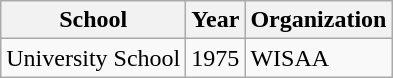<table class="wikitable">
<tr>
<th>School</th>
<th>Year</th>
<th>Organization</th>
</tr>
<tr>
<td>University School</td>
<td>1975</td>
<td>WISAA</td>
</tr>
</table>
